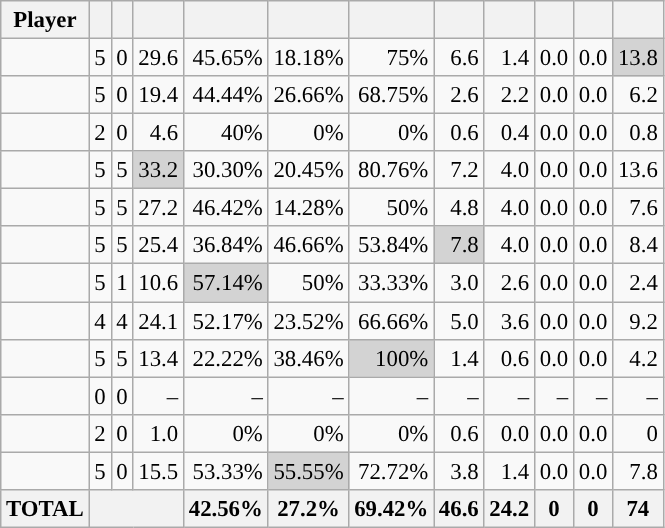<table class="wikitable sortable" style="font-size:95%; text-align:right;">
<tr>
<th>Player</th>
<th></th>
<th></th>
<th></th>
<th></th>
<th></th>
<th></th>
<th></th>
<th></th>
<th></th>
<th></th>
<th></th>
</tr>
<tr>
<td></td>
<td>5</td>
<td>0</td>
<td>29.6</td>
<td>45.65%</td>
<td>18.18%</td>
<td>75%</td>
<td>6.6</td>
<td>1.4</td>
<td>0.0</td>
<td>0.0</td>
<td style="background:#D3D3D3;">13.8</td>
</tr>
<tr>
<td></td>
<td>5</td>
<td>0</td>
<td>19.4</td>
<td>44.44%</td>
<td>26.66%</td>
<td>68.75%</td>
<td>2.6</td>
<td>2.2</td>
<td>0.0</td>
<td>0.0</td>
<td>6.2</td>
</tr>
<tr>
<td></td>
<td>2</td>
<td>0</td>
<td>4.6</td>
<td>40%</td>
<td>0%</td>
<td>0%</td>
<td>0.6</td>
<td>0.4</td>
<td>0.0</td>
<td>0.0</td>
<td>0.8</td>
</tr>
<tr>
<td></td>
<td>5</td>
<td>5</td>
<td style="background:#D3D3D3;">33.2</td>
<td>30.30%</td>
<td>20.45%</td>
<td>80.76%</td>
<td>7.2</td>
<td>4.0</td>
<td>0.0</td>
<td>0.0</td>
<td>13.6</td>
</tr>
<tr>
<td></td>
<td>5</td>
<td>5</td>
<td>27.2</td>
<td>46.42%</td>
<td>14.28%</td>
<td>50%</td>
<td>4.8</td>
<td>4.0</td>
<td>0.0</td>
<td>0.0</td>
<td>7.6</td>
</tr>
<tr>
<td></td>
<td>5</td>
<td>5</td>
<td>25.4</td>
<td>36.84%</td>
<td>46.66%</td>
<td>53.84%</td>
<td style="background:#D3D3D3;">7.8</td>
<td>4.0</td>
<td>0.0</td>
<td>0.0</td>
<td>8.4</td>
</tr>
<tr>
<td></td>
<td>5</td>
<td>1</td>
<td>10.6</td>
<td style="background:#D3D3D3;">57.14%</td>
<td>50%</td>
<td>33.33%</td>
<td>3.0</td>
<td>2.6</td>
<td>0.0</td>
<td>0.0</td>
<td>2.4</td>
</tr>
<tr>
<td></td>
<td>4</td>
<td>4</td>
<td>24.1</td>
<td>52.17%</td>
<td>23.52%</td>
<td>66.66%</td>
<td>5.0</td>
<td>3.6</td>
<td>0.0</td>
<td>0.0</td>
<td>9.2</td>
</tr>
<tr>
<td></td>
<td>5</td>
<td>5</td>
<td>13.4</td>
<td>22.22%</td>
<td>38.46%</td>
<td style="background:#D3D3D3;">100%</td>
<td>1.4</td>
<td>0.6</td>
<td>0.0</td>
<td>0.0</td>
<td>4.2</td>
</tr>
<tr>
<td></td>
<td>0</td>
<td>0</td>
<td>–</td>
<td>–</td>
<td>–</td>
<td>–</td>
<td>–</td>
<td>–</td>
<td>–</td>
<td>–</td>
<td>–</td>
</tr>
<tr>
<td></td>
<td>2</td>
<td>0</td>
<td>1.0</td>
<td>0%</td>
<td>0%</td>
<td>0%</td>
<td>0.6</td>
<td>0.0</td>
<td>0.0</td>
<td>0.0</td>
<td>0</td>
</tr>
<tr>
<td></td>
<td>5</td>
<td>0</td>
<td>15.5</td>
<td>53.33%</td>
<td style="background:#D3D3D3;">55.55%</td>
<td>72.72%</td>
<td>3.8</td>
<td>1.4</td>
<td>0.0</td>
<td>0.0</td>
<td>7.8</td>
</tr>
<tr>
<th align=center><strong>TOTAL</strong></th>
<th colspan=3></th>
<th>42.56%</th>
<th>27.2%</th>
<th>69.42%</th>
<th>46.6</th>
<th>24.2</th>
<th>0</th>
<th>0</th>
<th>74</th>
</tr>
</table>
